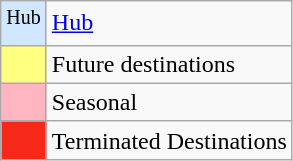<table class="wikitable">
<tr>
<td style="background-color:#D0E7FF"><sup>Hub</sup></td>
<td><a href='#'>Hub</a></td>
</tr>
<tr>
<td style="background-color:#FFFF80"></td>
<td>Future destinations</td>
</tr>
<tr>
<td style="background-color:#FFB6C1"></td>
<td>Seasonal</td>
</tr>
<tr>
<td style="background-color:#f62817;"></td>
<td>Terminated Destinations</td>
</tr>
</table>
